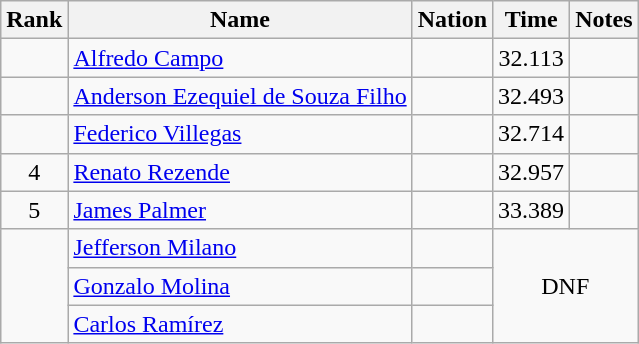<table class="wikitable sortable" style="text-align:center">
<tr>
<th>Rank</th>
<th>Name</th>
<th>Nation</th>
<th>Time</th>
<th>Notes</th>
</tr>
<tr>
<td></td>
<td align=left><a href='#'>Alfredo Campo</a></td>
<td align=left></td>
<td>32.113</td>
<td></td>
</tr>
<tr>
<td></td>
<td align=left><a href='#'>Anderson Ezequiel de Souza Filho</a></td>
<td align=left></td>
<td>32.493</td>
<td></td>
</tr>
<tr>
<td></td>
<td align=left><a href='#'>Federico Villegas</a></td>
<td align=left></td>
<td>32.714</td>
<td></td>
</tr>
<tr>
<td>4</td>
<td align=left><a href='#'>Renato Rezende</a></td>
<td align=left></td>
<td>32.957</td>
<td></td>
</tr>
<tr>
<td>5</td>
<td align=left><a href='#'>James Palmer</a></td>
<td align=left></td>
<td>33.389</td>
<td></td>
</tr>
<tr>
<td rowspan=3></td>
<td align=left><a href='#'>Jefferson Milano</a></td>
<td align=left></td>
<td colspan=2 rowspan=3>DNF</td>
</tr>
<tr>
<td align=left><a href='#'>Gonzalo Molina</a></td>
<td align=left></td>
</tr>
<tr>
<td align=left><a href='#'>Carlos Ramírez</a></td>
<td align=left></td>
</tr>
</table>
